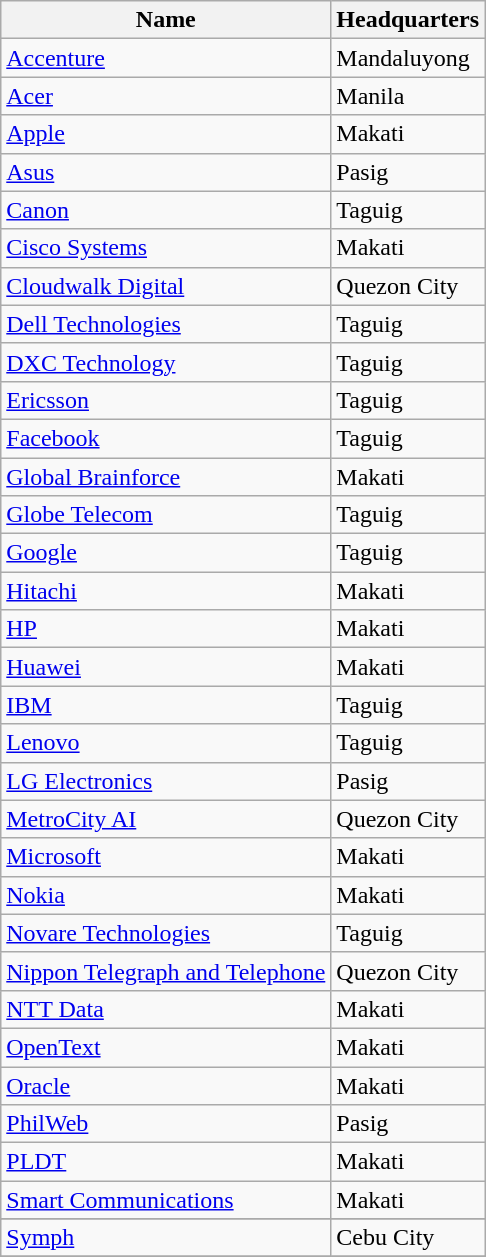<table class="wikitable sortable">
<tr>
<th>Name</th>
<th>Headquarters</th>
</tr>
<tr>
<td><a href='#'>Accenture</a></td>
<td>Mandaluyong</td>
</tr>
<tr>
<td><a href='#'>Acer</a></td>
<td>Manila</td>
</tr>
<tr>
<td><a href='#'>Apple</a></td>
<td>Makati</td>
</tr>
<tr>
<td><a href='#'>Asus</a></td>
<td>Pasig</td>
</tr>
<tr>
<td><a href='#'>Canon</a></td>
<td>Taguig</td>
</tr>
<tr>
<td><a href='#'>Cisco Systems</a></td>
<td>Makati</td>
</tr>
<tr>
<td><a href='#'>Cloudwalk Digital</a></td>
<td>Quezon City</td>
</tr>
<tr>
<td><a href='#'>Dell Technologies</a></td>
<td>Taguig</td>
</tr>
<tr>
<td><a href='#'>DXC Technology</a></td>
<td>Taguig</td>
</tr>
<tr>
<td><a href='#'>Ericsson</a></td>
<td>Taguig</td>
</tr>
<tr>
<td><a href='#'>Facebook</a></td>
<td>Taguig</td>
</tr>
<tr>
<td><a href='#'>Global Brainforce</a></td>
<td>Makati</td>
</tr>
<tr>
<td><a href='#'>Globe Telecom</a></td>
<td>Taguig</td>
</tr>
<tr>
<td><a href='#'>Google</a></td>
<td>Taguig</td>
</tr>
<tr>
<td><a href='#'>Hitachi</a></td>
<td>Makati</td>
</tr>
<tr>
<td><a href='#'>HP</a></td>
<td>Makati</td>
</tr>
<tr>
<td><a href='#'>Huawei</a></td>
<td>Makati</td>
</tr>
<tr>
<td><a href='#'>IBM</a></td>
<td>Taguig</td>
</tr>
<tr>
<td><a href='#'>Lenovo</a></td>
<td>Taguig</td>
</tr>
<tr>
<td><a href='#'>LG Electronics</a></td>
<td>Pasig</td>
</tr>
<tr>
<td><a href='#'>MetroCity AI</a></td>
<td>Quezon City</td>
</tr>
<tr>
<td><a href='#'>Microsoft</a></td>
<td>Makati</td>
</tr>
<tr>
<td><a href='#'>Nokia</a></td>
<td>Makati</td>
</tr>
<tr>
<td><a href='#'>Novare Technologies</a></td>
<td>Taguig</td>
</tr>
<tr>
<td><a href='#'>Nippon Telegraph and Telephone</a></td>
<td>Quezon City</td>
</tr>
<tr>
<td><a href='#'>NTT Data</a></td>
<td>Makati</td>
</tr>
<tr>
<td><a href='#'>OpenText</a></td>
<td>Makati</td>
</tr>
<tr>
<td><a href='#'>Oracle</a></td>
<td>Makati</td>
</tr>
<tr>
<td><a href='#'>PhilWeb</a></td>
<td>Pasig</td>
</tr>
<tr>
<td><a href='#'>PLDT</a></td>
<td>Makati</td>
</tr>
<tr>
<td><a href='#'>Smart Communications</a></td>
<td>Makati</td>
</tr>
<tr>
</tr>
<tr>
<td><a href='#'>Symph</a></td>
<td>Cebu City</td>
</tr>
<tr>
</tr>
</table>
